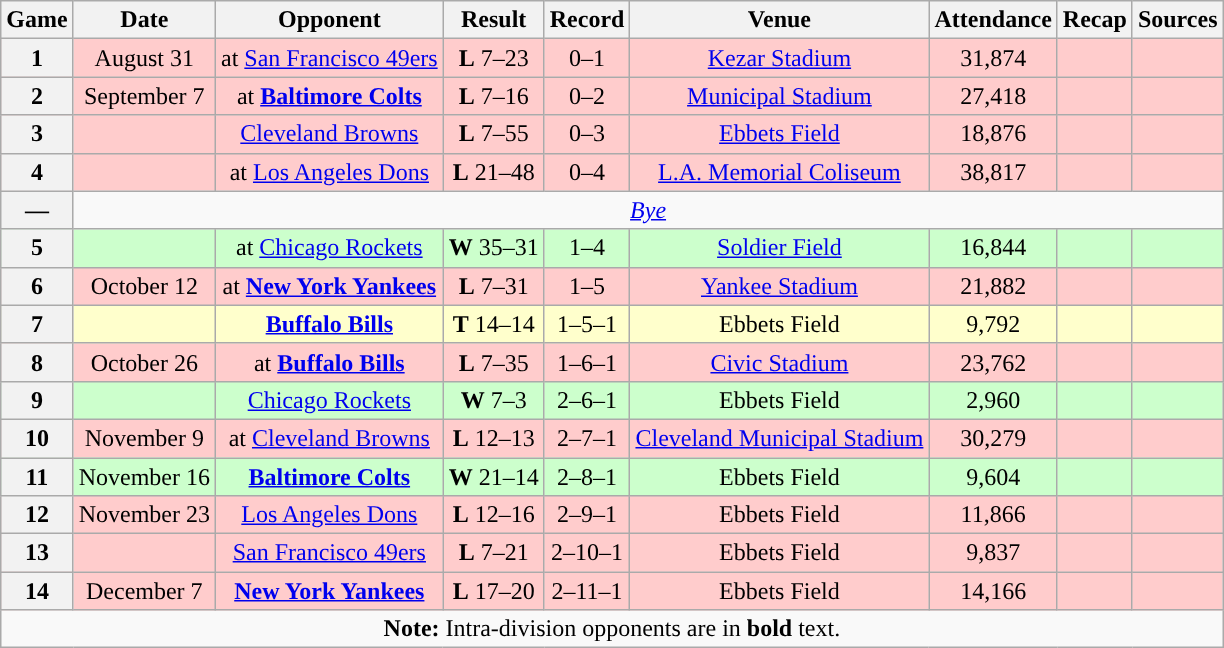<table class="wikitable" style="text-align:center">
<tr>
<th>Game</th>
<th>Date</th>
<th>Opponent</th>
<th>Result</th>
<th>Record</th>
<th>Venue</th>
<th>Attendance</th>
<th>Recap</th>
<th>Sources</th>
</tr>
<tr style="background:#fcc">
<th>1</th>
<td>August 31</td>
<td>at <a href='#'>San Francisco 49ers</a></td>
<td><strong>L</strong> 7–23</td>
<td>0–1</td>
<td><a href='#'>Kezar Stadium</a></td>
<td>31,874</td>
<td></td>
<td></td>
</tr>
<tr style="background:#fcc">
<th>2</th>
<td>September 7</td>
<td>at <strong><a href='#'>Baltimore Colts</a></strong></td>
<td><strong>L</strong> 7–16</td>
<td>0–2</td>
<td><a href='#'>Municipal Stadium</a></td>
<td>27,418</td>
<td></td>
<td></td>
</tr>
<tr style="background:#fcc">
<th>3</th>
<td></td>
<td><a href='#'>Cleveland Browns</a></td>
<td><strong>L</strong> 7–55</td>
<td>0–3</td>
<td><a href='#'>Ebbets Field</a></td>
<td>18,876</td>
<td></td>
<td></td>
</tr>
<tr style="background:#fcc">
<th>4</th>
<td></td>
<td>at <a href='#'>Los Angeles Dons</a></td>
<td><strong>L</strong> 21–48</td>
<td>0–4</td>
<td><a href='#'>L.A. Memorial Coliseum</a></td>
<td>38,817</td>
<td></td>
<td></td>
</tr>
<tr>
<th>—</th>
<td colspan="8"><em><a href='#'>Bye</a></em></td>
</tr>
<tr style="background:#cfc">
<th>5</th>
<td></td>
<td>at <a href='#'>Chicago Rockets</a></td>
<td><strong>W</strong> 35–31</td>
<td>1–4</td>
<td><a href='#'>Soldier Field</a></td>
<td>16,844</td>
<td></td>
<td></td>
</tr>
<tr style="background:#fcc">
<th>6</th>
<td>October 12</td>
<td>at <strong><a href='#'>New York Yankees</a></strong></td>
<td><strong>L</strong> 7–31</td>
<td>1–5</td>
<td><a href='#'>Yankee Stadium</a></td>
<td>21,882</td>
<td></td>
<td></td>
</tr>
<tr style="background:#ffc">
<th>7</th>
<td></td>
<td><strong><a href='#'>Buffalo Bills</a></strong></td>
<td><strong>T</strong> 14–14</td>
<td>1–5–1</td>
<td>Ebbets Field</td>
<td>9,792</td>
<td></td>
<td></td>
</tr>
<tr style="background:#fcc">
<th>8</th>
<td>October 26</td>
<td>at <strong><a href='#'>Buffalo Bills</a></strong></td>
<td><strong>L</strong> 7–35</td>
<td>1–6–1</td>
<td><a href='#'>Civic Stadium</a></td>
<td>23,762</td>
<td></td>
<td></td>
</tr>
<tr style="background:#cfc">
<th>9</th>
<td></td>
<td><a href='#'>Chicago Rockets</a></td>
<td><strong>W</strong> 7–3</td>
<td>2–6–1</td>
<td>Ebbets Field</td>
<td>2,960 </td>
<td></td>
<td></td>
</tr>
<tr style="background:#fcc">
<th>10</th>
<td>November 9</td>
<td>at <a href='#'>Cleveland Browns</a></td>
<td><strong>L</strong> 12–13</td>
<td>2–7–1</td>
<td><a href='#'>Cleveland Municipal Stadium</a></td>
<td>30,279</td>
<td></td>
<td></td>
</tr>
<tr style="background:#cfc">
<th>11</th>
<td>November 16</td>
<td><strong><a href='#'>Baltimore Colts</a></strong></td>
<td><strong>W</strong> 21–14</td>
<td>2–8–1</td>
<td>Ebbets Field</td>
<td>9,604</td>
<td></td>
<td></td>
</tr>
<tr style="background:#fcc">
<th>12</th>
<td>November 23</td>
<td><a href='#'>Los Angeles Dons</a></td>
<td><strong>L</strong> 12–16</td>
<td>2–9–1</td>
<td>Ebbets Field</td>
<td>11,866</td>
<td></td>
<td></td>
</tr>
<tr style="background:#fcc">
<th>13</th>
<td></td>
<td><a href='#'>San Francisco 49ers</a></td>
<td><strong>L</strong> 7–21</td>
<td>2–10–1</td>
<td>Ebbets Field</td>
<td>9,837</td>
<td></td>
<td></td>
</tr>
<tr style="background:#fcc">
<th>14</th>
<td>December 7</td>
<td><strong><a href='#'>New York Yankees</a></strong></td>
<td><strong>L</strong> 17–20</td>
<td>2–11–1</td>
<td>Ebbets Field</td>
<td>14,166</td>
<td></td>
<td></td>
</tr>
<tr>
<td colspan="10"><strong>Note:</strong> Intra-division opponents are in <strong>bold</strong> text.</td>
</tr>
</table>
